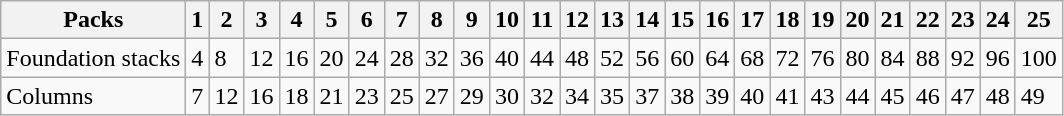<table class="wikitable" border="1">
<tr>
<th>Packs</th>
<th>1</th>
<th>2</th>
<th>3</th>
<th>4</th>
<th>5</th>
<th>6</th>
<th>7</th>
<th>8</th>
<th>9</th>
<th>10</th>
<th>11</th>
<th>12</th>
<th>13</th>
<th>14</th>
<th>15</th>
<th>16</th>
<th>17</th>
<th>18</th>
<th>19</th>
<th>20</th>
<th>21</th>
<th>22</th>
<th>23</th>
<th>24</th>
<th>25</th>
</tr>
<tr>
<td>Foundation stacks</td>
<td>4</td>
<td>8</td>
<td>12</td>
<td>16</td>
<td>20</td>
<td>24</td>
<td>28</td>
<td>32</td>
<td>36</td>
<td>40</td>
<td>44</td>
<td>48</td>
<td>52</td>
<td>56</td>
<td>60</td>
<td>64</td>
<td>68</td>
<td>72</td>
<td>76</td>
<td>80</td>
<td>84</td>
<td>88</td>
<td>92</td>
<td>96</td>
<td>100</td>
</tr>
<tr>
<td>Columns</td>
<td>7</td>
<td>12</td>
<td>16</td>
<td>18</td>
<td>21</td>
<td>23</td>
<td>25</td>
<td>27</td>
<td>29</td>
<td>30</td>
<td>32</td>
<td>34</td>
<td>35</td>
<td>37</td>
<td>38</td>
<td>39</td>
<td>40</td>
<td>41</td>
<td>43</td>
<td>44</td>
<td>45</td>
<td>46</td>
<td>47</td>
<td>48</td>
<td>49</td>
</tr>
</table>
